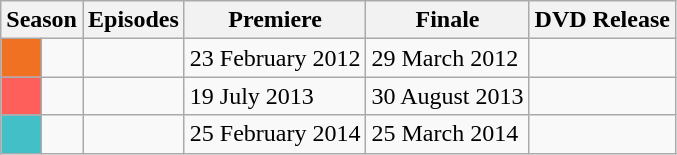<table class="wikitable">
<tr>
<th colspan="2">Season</th>
<th>Episodes</th>
<th>Premiere</th>
<th>Finale</th>
<th>DVD Release</th>
</tr>
<tr>
<td style="background-color: #f07122; color: #100; text-align: center; top"></td>
<td></td>
<td></td>
<td>23 February 2012</td>
<td>29 March 2012</td>
<td></td>
</tr>
<tr>
<td style="background-color: #FF5F5A; color: #100; text-align: center; top"></td>
<td></td>
<td></td>
<td>19 July 2013</td>
<td>30 August 2013</td>
<td></td>
</tr>
<tr>
<td style="background-color: #43BFC7; color: #100; text-align: center; top"></td>
<td></td>
<td></td>
<td>25 February 2014</td>
<td>25 March 2014</td>
<td></td>
</tr>
</table>
